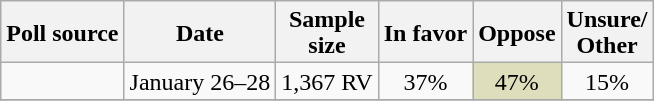<table class="wikitable sortable collapsible" style="text-align:center;line-height:17px">
<tr>
<th>Poll source</th>
<th>Date</th>
<th>Sample<br>size</th>
<th>In favor</th>
<th>Oppose</th>
<th>Unsure/<br>Other</th>
</tr>
<tr>
<td></td>
<td>January 26–28</td>
<td>1,367 RV</td>
<td>37%</td>
<td style="background:#DEDEBD;">47%</td>
<td>15%</td>
</tr>
<tr>
</tr>
</table>
